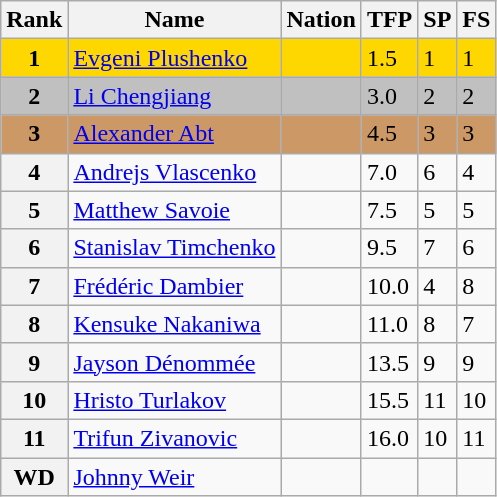<table class="wikitable">
<tr>
<th>Rank</th>
<th>Name</th>
<th>Nation</th>
<th>TFP</th>
<th>SP</th>
<th>FS</th>
</tr>
<tr bgcolor="gold">
<td align="center"><strong>1</strong></td>
<td><a href='#'>Evgeni Plushenko</a></td>
<td></td>
<td>1.5</td>
<td>1</td>
<td>1</td>
</tr>
<tr bgcolor="silver">
<td align="center"><strong>2</strong></td>
<td><a href='#'>Li Chengjiang</a></td>
<td></td>
<td>3.0</td>
<td>2</td>
<td>2</td>
</tr>
<tr bgcolor="cc9966">
<td align="center"><strong>3</strong></td>
<td><a href='#'>Alexander Abt</a></td>
<td></td>
<td>4.5</td>
<td>3</td>
<td>3</td>
</tr>
<tr>
<th>4</th>
<td><a href='#'>Andrejs Vlascenko</a></td>
<td></td>
<td>7.0</td>
<td>6</td>
<td>4</td>
</tr>
<tr>
<th>5</th>
<td><a href='#'>Matthew Savoie</a></td>
<td></td>
<td>7.5</td>
<td>5</td>
<td>5</td>
</tr>
<tr>
<th>6</th>
<td><a href='#'>Stanislav Timchenko</a></td>
<td></td>
<td>9.5</td>
<td>7</td>
<td>6</td>
</tr>
<tr>
<th>7</th>
<td><a href='#'>Frédéric Dambier</a></td>
<td></td>
<td>10.0</td>
<td>4</td>
<td>8</td>
</tr>
<tr>
<th>8</th>
<td><a href='#'>Kensuke Nakaniwa</a></td>
<td></td>
<td>11.0</td>
<td>8</td>
<td>7</td>
</tr>
<tr>
<th>9</th>
<td><a href='#'>Jayson Dénommée</a></td>
<td></td>
<td>13.5</td>
<td>9</td>
<td>9</td>
</tr>
<tr>
<th>10</th>
<td><a href='#'>Hristo Turlakov</a></td>
<td></td>
<td>15.5</td>
<td>11</td>
<td>10</td>
</tr>
<tr>
<th>11</th>
<td><a href='#'>Trifun Zivanovic</a></td>
<td></td>
<td>16.0</td>
<td>10</td>
<td>11</td>
</tr>
<tr>
<th>WD</th>
<td><a href='#'>Johnny Weir</a></td>
<td></td>
<td></td>
<td></td>
<td></td>
</tr>
</table>
